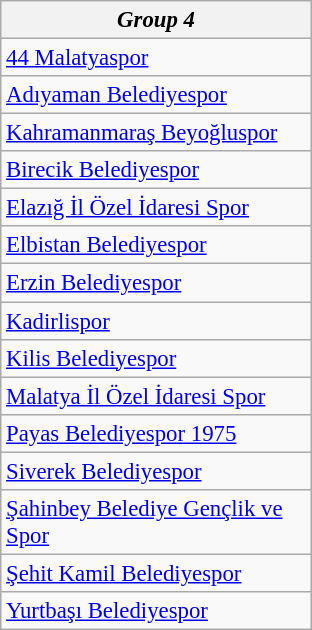<table class="wikitable collapsible collapsed" style="font-size:95%;">
<tr>
<th colspan="1" width="200"><em>Group 4</em></th>
</tr>
<tr>
<td><a href='#'>44 Malatyaspor</a></td>
</tr>
<tr>
<td><a href='#'>Adıyaman Belediyespor</a></td>
</tr>
<tr>
<td><a href='#'>Kahramanmaraş Beyoğluspor</a></td>
</tr>
<tr>
<td><a href='#'>Birecik Belediyespor</a></td>
</tr>
<tr>
<td><a href='#'>Elazığ İl Özel İdaresi Spor</a></td>
</tr>
<tr>
<td><a href='#'>Elbistan Belediyespor</a></td>
</tr>
<tr>
<td><a href='#'>Erzin Belediyespor</a></td>
</tr>
<tr>
<td><a href='#'>Kadirlispor</a></td>
</tr>
<tr>
<td><a href='#'>Kilis Belediyespor</a></td>
</tr>
<tr>
<td><a href='#'>Malatya İl Özel İdaresi Spor</a></td>
</tr>
<tr>
<td><a href='#'>Payas Belediyespor 1975</a></td>
</tr>
<tr>
<td><a href='#'>Siverek Belediyespor</a></td>
</tr>
<tr>
<td><a href='#'>Şahinbey Belediye Gençlik ve Spor</a></td>
</tr>
<tr>
<td><a href='#'>Şehit Kamil Belediyespor</a></td>
</tr>
<tr>
<td><a href='#'>Yurtbaşı Belediyespor</a></td>
</tr>
</table>
